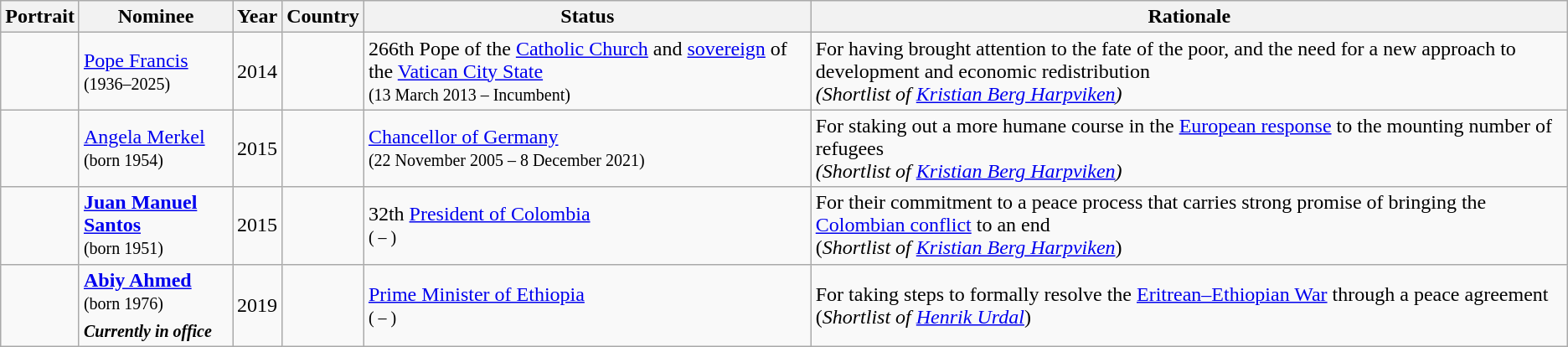<table class="wikitable sortable sticky-header defaultleft col1center col2center static-row-numbers static-row-header-hash static-row-header-center">
<tr>
<th>Portrait</th>
<th>Nominee</th>
<th>Year</th>
<th>Country</th>
<th>Status</th>
<th>Rationale</th>
</tr>
<tr>
<td></td>
<td><a href='#'>Pope Francis</a><br><small>(1936–2025)</small></td>
<td>2014</td>
<td></td>
<td>266th Pope of the <a href='#'>Catholic Church</a> and <a href='#'>sovereign</a> of the <a href='#'>Vatican City State</a><br><small>(13 March 2013 – Incumbent)</small></td>
<td>For having brought attention to the fate of the poor, and the need for a new approach to development and economic redistribution<br><em>(Shortlist of <a href='#'>Kristian Berg Harpviken</a>)</em></td>
</tr>
<tr>
<td></td>
<td><a href='#'>Angela Merkel</a><br><small>(born 1954)</small></td>
<td>2015</td>
<td></td>
<td><a href='#'>Chancellor of Germany</a><br><small>(22 November 2005 – 8 December 2021)</small></td>
<td>For staking out a more humane course in the <a href='#'>European response</a> to the mounting number of refugees<br><em>(Shortlist of <a href='#'>Kristian Berg Harpviken</a>)</em></td>
</tr>
<tr>
<td></td>
<td> <strong><a href='#'>Juan Manuel Santos</a></strong><br><small>(born 1951)</small></td>
<td>2015</td>
<td></td>
<td>32th <a href='#'>President of Colombia</a><br><small>( – )</small></td>
<td>For their commitment to a peace process that carries strong promise of bringing the <a href='#'>Colombian conflict</a> to an end<br>(<em>Shortlist of <a href='#'>Kristian Berg Harpviken</a></em>)</td>
</tr>
<tr>
<td></td>
<td> <strong><a href='#'>Abiy Ahmed</a></strong><br><small>(born 1976)<br></small><strong><sub><em>Currently in office</em></sub></strong></td>
<td>2019</td>
<td></td>
<td><a href='#'>Prime Minister of Ethiopia</a><br><small>( – )</small></td>
<td>For taking steps to formally resolve the <a href='#'>Eritrean–Ethiopian War</a> through a peace agreement<br>(<em>Shortlist of <a href='#'>Henrik Urdal</a></em>)</td>
</tr>
</table>
